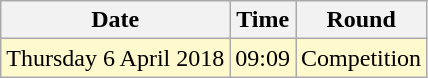<table class="wikitable">
<tr>
<th>Date</th>
<th>Time</th>
<th>Round</th>
</tr>
<tr>
<td style=background:lemonchiffon>Thursday 6 April 2018</td>
<td style=background:lemonchiffon>09:09</td>
<td style=background:lemonchiffon>Competition</td>
</tr>
</table>
